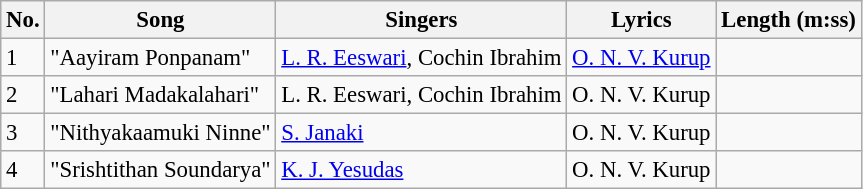<table class="wikitable" style="font-size:95%;">
<tr>
<th>No.</th>
<th>Song</th>
<th>Singers</th>
<th>Lyrics</th>
<th>Length (m:ss)</th>
</tr>
<tr>
<td>1</td>
<td>"Aayiram Ponpanam"</td>
<td><a href='#'>L. R. Eeswari</a>, Cochin Ibrahim</td>
<td><a href='#'>O. N. V. Kurup</a></td>
<td></td>
</tr>
<tr>
<td>2</td>
<td>"Lahari Madakalahari"</td>
<td>L. R. Eeswari, Cochin Ibrahim</td>
<td>O. N. V. Kurup</td>
<td></td>
</tr>
<tr>
<td>3</td>
<td>"Nithyakaamuki Ninne"</td>
<td><a href='#'>S. Janaki</a></td>
<td>O. N. V. Kurup</td>
<td></td>
</tr>
<tr>
<td>4</td>
<td>"Srishtithan Soundarya"</td>
<td><a href='#'>K. J. Yesudas</a></td>
<td>O. N. V. Kurup</td>
<td></td>
</tr>
</table>
